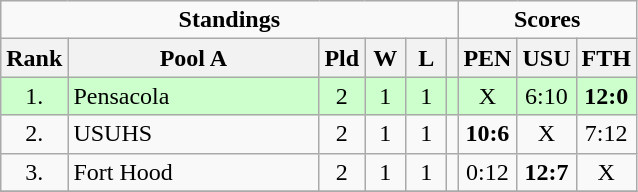<table class="wikitable">
<tr>
<td colspan=6 align=center><strong>Standings</strong></td>
<td colspan=4 align=center><strong>Scores</strong></td>
</tr>
<tr>
<th bgcolor="#efefef">Rank</th>
<th bgcolor="#efefef" width="160">Pool A</th>
<th bgcolor="#efefef" width="20">Pld</th>
<th bgcolor="#efefef" width="20">W</th>
<th bgcolor="#efefef" width="20">L</th>
<th bgcolor="#efefef"></th>
<th bgcolor="#efefef" width="20">PEN</th>
<th bgcolor="#efefef" width="20">USU</th>
<th bgcolor="#efefef" width="20">FTH</th>
</tr>
<tr align=center bgcolor=#ccffcc>
<td>1.</td>
<td align=left>Pensacola</td>
<td>2</td>
<td>1</td>
<td>1</td>
<td></td>
<td>X</td>
<td>6:10</td>
<td><strong>12:0</strong></td>
</tr>
<tr align=center>
<td>2.</td>
<td align=left>USUHS</td>
<td>2</td>
<td>1</td>
<td>1</td>
<td></td>
<td><strong>10:6</strong></td>
<td>X</td>
<td>7:12</td>
</tr>
<tr align=center>
<td>3.</td>
<td align=left>Fort Hood</td>
<td>2</td>
<td>1</td>
<td>1</td>
<td></td>
<td>0:12</td>
<td><strong>12:7</strong></td>
<td>X</td>
</tr>
<tr align=center>
</tr>
</table>
